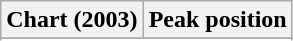<table class="wikitable sortable" border="1">
<tr>
<th>Chart (2003)</th>
<th>Peak position</th>
</tr>
<tr>
</tr>
<tr>
</tr>
</table>
